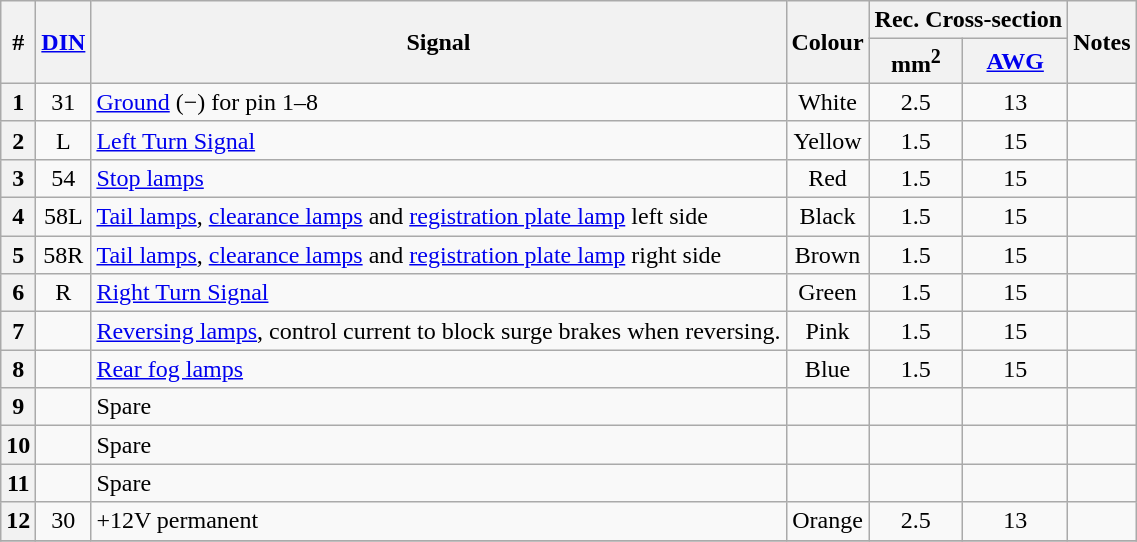<table class="wikitable sortable" style="text-align: center">
<tr>
<th rowspan="2">#</th>
<th rowspan="2"><a href='#'>DIN</a></th>
<th rowspan="2">Signal</th>
<th rowspan="2">Colour</th>
<th colspan="2">Rec. Cross-section</th>
<th rowspan="2">Notes</th>
</tr>
<tr>
<th>mm<sup>2</sup></th>
<th><a href='#'>AWG</a></th>
</tr>
<tr>
<th>1</th>
<td>31</td>
<td align=left><a href='#'>Ground</a> (−) for pin 1–8</td>
<td>White</td>
<td>2.5</td>
<td>13</td>
<td></td>
</tr>
<tr>
<th>2</th>
<td>L</td>
<td align=left><a href='#'>Left Turn Signal</a></td>
<td>Yellow</td>
<td>1.5</td>
<td>15</td>
<td></td>
</tr>
<tr>
<th>3</th>
<td>54</td>
<td align=left><a href='#'>Stop lamps</a></td>
<td>Red</td>
<td>1.5</td>
<td>15</td>
<td></td>
</tr>
<tr>
<th>4</th>
<td>58L</td>
<td align=left><a href='#'>Tail lamps</a>, <a href='#'>clearance lamps</a> and <a href='#'>registration plate lamp</a> left side</td>
<td>Black</td>
<td>1.5</td>
<td>15</td>
<td></td>
</tr>
<tr>
<th>5</th>
<td>58R</td>
<td align=left><a href='#'>Tail lamps</a>, <a href='#'>clearance lamps</a> and <a href='#'>registration plate lamp</a> right side</td>
<td>Brown</td>
<td>1.5</td>
<td>15</td>
<td></td>
</tr>
<tr>
<th>6</th>
<td>R</td>
<td align=left><a href='#'>Right Turn Signal</a></td>
<td>Green</td>
<td>1.5</td>
<td>15</td>
<td></td>
</tr>
<tr>
<th>7</th>
<td></td>
<td align=left><a href='#'>Reversing lamps</a>, control current to block surge brakes when reversing.</td>
<td>Pink</td>
<td>1.5</td>
<td>15</td>
<td></td>
</tr>
<tr>
<th>8</th>
<td></td>
<td align=left><a href='#'>Rear fog lamps</a></td>
<td>Blue</td>
<td>1.5</td>
<td>15</td>
<td></td>
</tr>
<tr>
<th>9</th>
<td></td>
<td align=left>Spare</td>
<td></td>
<td></td>
<td></td>
<td></td>
</tr>
<tr>
<th>10</th>
<td></td>
<td align=left>Spare</td>
<td></td>
<td></td>
<td></td>
<td></td>
</tr>
<tr>
<th>11</th>
<td></td>
<td align=left>Spare</td>
<td></td>
<td></td>
<td></td>
<td></td>
</tr>
<tr>
<th>12</th>
<td>30</td>
<td align=left>+12V permanent</td>
<td>Orange</td>
<td>2.5</td>
<td>13</td>
<td></td>
</tr>
<tr>
</tr>
</table>
